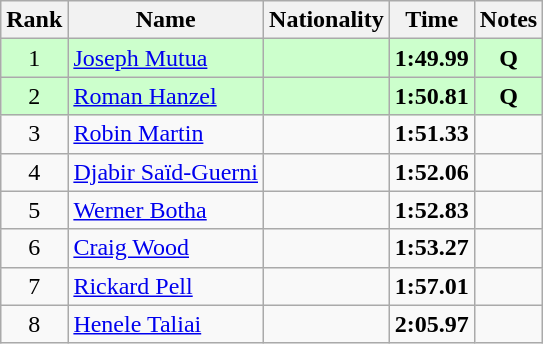<table class="wikitable sortable" style="text-align:center">
<tr>
<th>Rank</th>
<th>Name</th>
<th>Nationality</th>
<th>Time</th>
<th>Notes</th>
</tr>
<tr bgcolor=ccffcc>
<td>1</td>
<td align=left><a href='#'>Joseph Mutua</a></td>
<td align=left></td>
<td><strong>1:49.99</strong></td>
<td><strong>Q</strong></td>
</tr>
<tr bgcolor=ccffcc>
<td>2</td>
<td align=left><a href='#'>Roman Hanzel</a></td>
<td align=left></td>
<td><strong>1:50.81</strong></td>
<td><strong>Q</strong></td>
</tr>
<tr>
<td>3</td>
<td align=left><a href='#'>Robin Martin</a></td>
<td align=left></td>
<td><strong>1:51.33</strong></td>
<td></td>
</tr>
<tr>
<td>4</td>
<td align=left><a href='#'>Djabir Saïd-Guerni</a></td>
<td align=left></td>
<td><strong>1:52.06</strong></td>
<td></td>
</tr>
<tr>
<td>5</td>
<td align=left><a href='#'>Werner Botha</a></td>
<td align=left></td>
<td><strong>1:52.83</strong></td>
<td></td>
</tr>
<tr>
<td>6</td>
<td align=left><a href='#'>Craig Wood</a></td>
<td align=left></td>
<td><strong>1:53.27</strong></td>
<td></td>
</tr>
<tr>
<td>7</td>
<td align=left><a href='#'>Rickard Pell</a></td>
<td align=left></td>
<td><strong>1:57.01</strong></td>
<td></td>
</tr>
<tr>
<td>8</td>
<td align=left><a href='#'>Henele Taliai</a></td>
<td align=left></td>
<td><strong>2:05.97</strong></td>
<td></td>
</tr>
</table>
